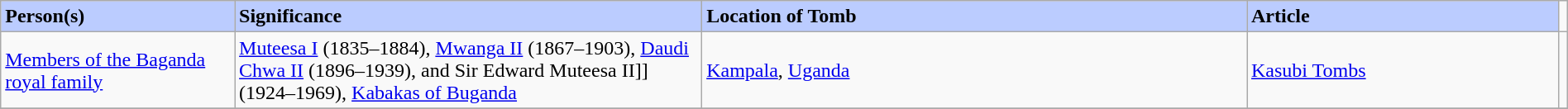<table class="wikitable" width="100%" border="1" cellspacing="0" cellpadding="2">
<tr>
<td width="15%" bgcolor="#bbccff"><strong>Person(s)</strong></td>
<td width="30%" bgcolor="#bbccff"><strong>Significance</strong></td>
<td width="35%" bgcolor="#bbccff"><strong>Location of Tomb</strong></td>
<td width="20%" bgcolor="#bbccff"><strong>Article</strong></td>
</tr>
<tr>
<td><a href='#'>Members of the Baganda royal family</a></td>
<td><a href='#'>Muteesa I</a> (1835–1884), <a href='#'>Mwanga II</a> (1867–1903), <a href='#'>Daudi Chwa II</a> (1896–1939), and Sir Edward Muteesa II]] (1924–1969), <a href='#'>Kabakas of Buganda</a></td>
<td><a href='#'>Kampala</a>, <a href='#'>Uganda</a></td>
<td><a href='#'>Kasubi Tombs</a></td>
<td></td>
</tr>
<tr>
</tr>
</table>
